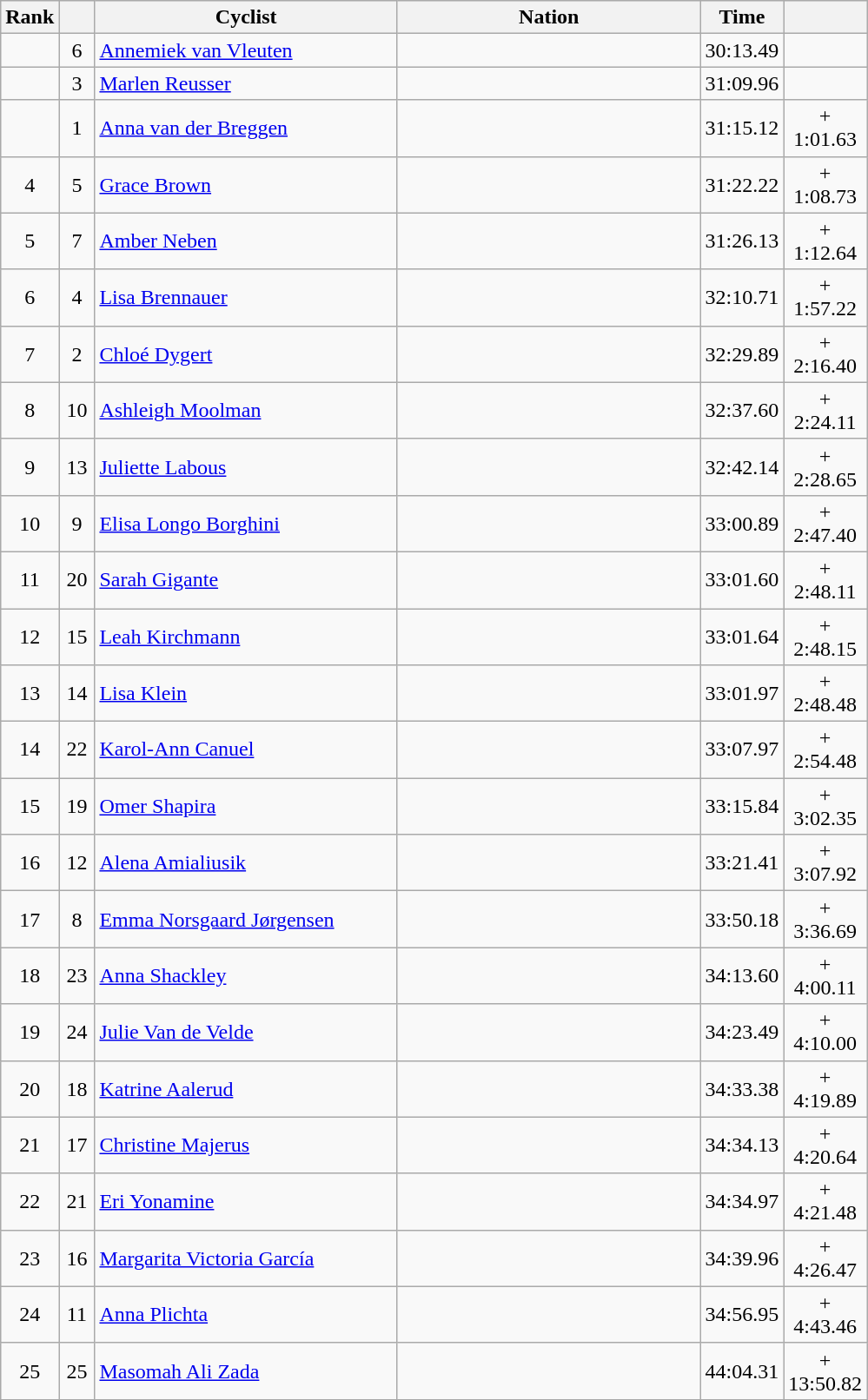<table class="wikitable sortable" style="text-align:center">
<tr style="background:#efefef;">
<th width="30">Rank</th>
<th width="20"></th>
<th width="225">Cyclist</th>
<th width="225">Nation</th>
<th width="55">Time</th>
<th width="55"></th>
</tr>
<tr>
<td></td>
<td>6</td>
<td align="left"><a href='#'>Annemiek van Vleuten</a></td>
<td align="left"></td>
<td>30:13.49</td>
<td></td>
</tr>
<tr>
<td></td>
<td>3</td>
<td align="left"><a href='#'>Marlen Reusser</a></td>
<td align="left"></td>
<td>31:09.96</td>
<td></td>
</tr>
<tr>
<td></td>
<td>1</td>
<td align="left"><a href='#'>Anna van der Breggen</a></td>
<td align="left"></td>
<td>31:15.12</td>
<td>+ 1:01.63</td>
</tr>
<tr>
<td>4</td>
<td>5</td>
<td align="left"><a href='#'>Grace Brown</a></td>
<td align="left"></td>
<td>31:22.22</td>
<td>+ 1:08.73</td>
</tr>
<tr>
<td>5</td>
<td>7</td>
<td align="left"><a href='#'>Amber Neben</a></td>
<td align="left"></td>
<td>31:26.13</td>
<td>+ 1:12.64</td>
</tr>
<tr>
<td>6</td>
<td>4</td>
<td align="left"><a href='#'>Lisa Brennauer</a></td>
<td align="left"></td>
<td>32:10.71</td>
<td>+ 1:57.22</td>
</tr>
<tr>
<td>7</td>
<td>2</td>
<td align="left"><a href='#'>Chloé Dygert</a></td>
<td align="left"></td>
<td>32:29.89</td>
<td>+ 2:16.40</td>
</tr>
<tr>
<td>8</td>
<td>10</td>
<td align="left"><a href='#'>Ashleigh Moolman</a></td>
<td align="left"></td>
<td>32:37.60</td>
<td>+ 2:24.11</td>
</tr>
<tr>
<td>9</td>
<td>13</td>
<td align="left"><a href='#'>Juliette Labous</a></td>
<td align="left"></td>
<td>32:42.14</td>
<td>+ 2:28.65</td>
</tr>
<tr>
<td>10</td>
<td>9</td>
<td align="left"><a href='#'>Elisa Longo Borghini</a></td>
<td align="left"></td>
<td>33:00.89</td>
<td>+ 2:47.40</td>
</tr>
<tr>
<td>11</td>
<td>20</td>
<td align="left"><a href='#'>Sarah Gigante</a></td>
<td align="left"></td>
<td>33:01.60</td>
<td>+ 2:48.11</td>
</tr>
<tr>
<td>12</td>
<td>15</td>
<td align="left"><a href='#'>Leah Kirchmann</a></td>
<td align="left"></td>
<td>33:01.64</td>
<td>+ 2:48.15</td>
</tr>
<tr>
<td>13</td>
<td>14</td>
<td align="left"><a href='#'>Lisa Klein</a></td>
<td align="left"></td>
<td>33:01.97</td>
<td>+ 2:48.48</td>
</tr>
<tr>
<td>14</td>
<td>22</td>
<td align="left"><a href='#'>Karol-Ann Canuel</a></td>
<td align="left"></td>
<td>33:07.97</td>
<td>+ 2:54.48</td>
</tr>
<tr>
<td>15</td>
<td>19</td>
<td align="left"><a href='#'>Omer Shapira</a></td>
<td align="left"></td>
<td>33:15.84</td>
<td>+ 3:02.35</td>
</tr>
<tr>
<td>16</td>
<td>12</td>
<td align="left"><a href='#'>Alena Amialiusik</a></td>
<td align="left"></td>
<td>33:21.41</td>
<td>+ 3:07.92</td>
</tr>
<tr>
<td>17</td>
<td>8</td>
<td align="left"><a href='#'>Emma Norsgaard Jørgensen</a></td>
<td align="left"></td>
<td>33:50.18</td>
<td>+ 3:36.69</td>
</tr>
<tr>
<td>18</td>
<td>23</td>
<td align="left"><a href='#'>Anna Shackley</a></td>
<td align="left"></td>
<td>34:13.60</td>
<td>+ 4:00.11</td>
</tr>
<tr>
<td>19</td>
<td>24</td>
<td align="left"><a href='#'>Julie Van de Velde</a></td>
<td align="left"></td>
<td>34:23.49</td>
<td>+ 4:10.00</td>
</tr>
<tr>
<td>20</td>
<td>18</td>
<td align="left"><a href='#'>Katrine Aalerud</a></td>
<td align="left"></td>
<td>34:33.38</td>
<td>+ 4:19.89</td>
</tr>
<tr>
<td>21</td>
<td>17</td>
<td align="left"><a href='#'>Christine Majerus</a></td>
<td align="left"></td>
<td>34:34.13</td>
<td>+ 4:20.64</td>
</tr>
<tr>
<td>22</td>
<td>21</td>
<td align="left"><a href='#'>Eri Yonamine</a></td>
<td align="left"></td>
<td>34:34.97</td>
<td>+ 4:21.48</td>
</tr>
<tr>
<td>23</td>
<td>16</td>
<td align="left"><a href='#'>Margarita Victoria García</a></td>
<td align="left"></td>
<td>34:39.96</td>
<td>+ 4:26.47</td>
</tr>
<tr>
<td>24</td>
<td>11</td>
<td align="left"><a href='#'>Anna Plichta</a></td>
<td align="left"></td>
<td>34:56.95</td>
<td>+ 4:43.46</td>
</tr>
<tr>
<td>25</td>
<td>25</td>
<td align="left"><a href='#'>Masomah Ali Zada</a></td>
<td align="left"></td>
<td>44:04.31</td>
<td>+ 13:50.82</td>
</tr>
<tr>
</tr>
</table>
